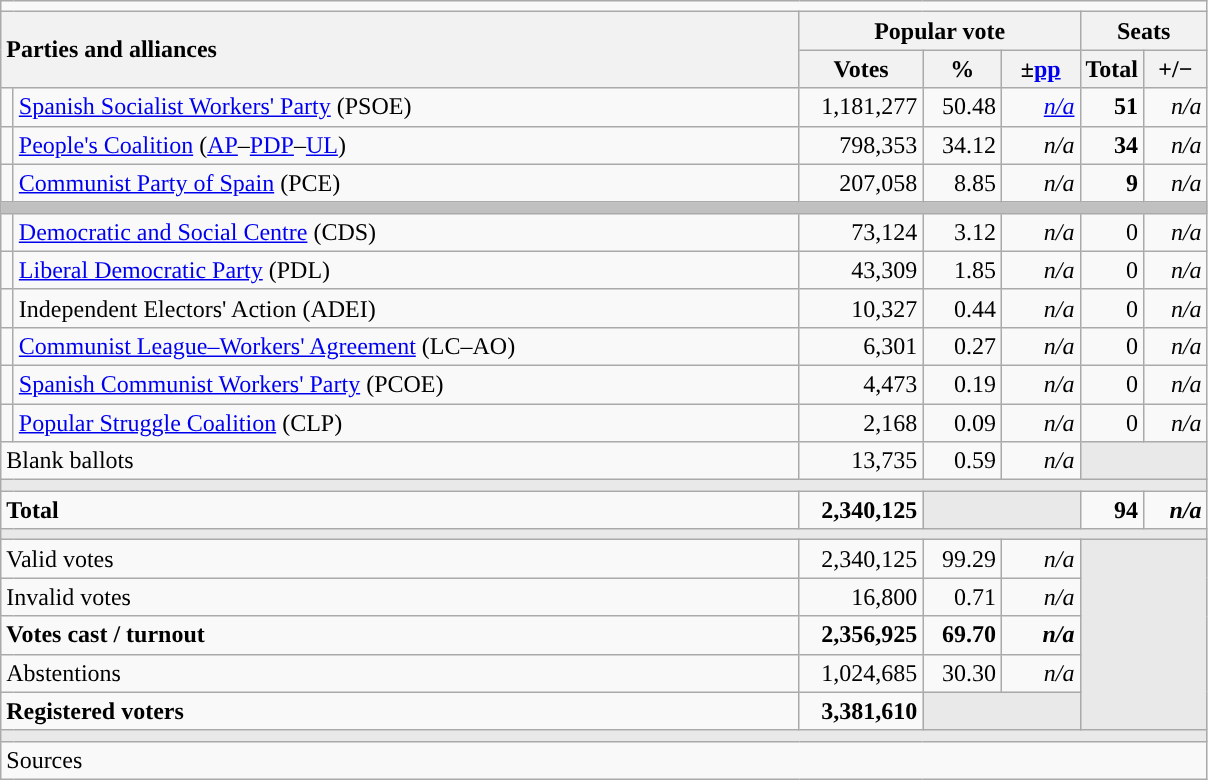<table class="wikitable" style="text-align:right;">
<tr>
<td colspan="7"></td>
</tr>
<tr>
<th style="text-align:left;" rowspan="2" colspan="2" width="525">Parties and alliances</th>
<th colspan="3">Popular vote</th>
<th colspan="2">Seats</th>
</tr>
<tr>
<th width="75">Votes</th>
<th width="45">%</th>
<th width="45">±<a href='#'>pp</a></th>
<th width="35">Total</th>
<th width="35">+/−</th>
</tr>
<tr>
<td width="1" style="color:inherit;background:"></td>
<td align="left"><a href='#'>Spanish Socialist Workers' Party</a> (PSOE)</td>
<td>1,181,277</td>
<td>50.48</td>
<td><em><a href='#'>n/a</a></em></td>
<td><strong>51</strong></td>
<td><em>n/a</em></td>
</tr>
<tr>
<td style="color:inherit;background:"></td>
<td align="left"><a href='#'>People's Coalition</a> (<a href='#'>AP</a>–<a href='#'>PDP</a>–<a href='#'>UL</a>)</td>
<td>798,353</td>
<td>34.12</td>
<td><em>n/a</em></td>
<td><strong>34</strong></td>
<td><em>n/a</em></td>
</tr>
<tr>
<td style="color:inherit;background:"></td>
<td align="left"><a href='#'>Communist Party of Spain</a> (PCE)</td>
<td>207,058</td>
<td>8.85</td>
<td><em>n/a</em></td>
<td><strong>9</strong></td>
<td><em>n/a</em></td>
</tr>
<tr>
<td colspan="7" bgcolor="#C0C0C0"></td>
</tr>
<tr>
<td style="color:inherit;background:"></td>
<td align="left"><a href='#'>Democratic and Social Centre</a> (CDS)</td>
<td>73,124</td>
<td>3.12</td>
<td><em>n/a</em></td>
<td>0</td>
<td><em>n/a</em></td>
</tr>
<tr>
<td style="color:inherit;background:"></td>
<td align="left"><a href='#'>Liberal Democratic Party</a> (PDL)</td>
<td>43,309</td>
<td>1.85</td>
<td><em>n/a</em></td>
<td>0</td>
<td><em>n/a</em></td>
</tr>
<tr>
<td style="color:inherit;background:"></td>
<td align="left">Independent Electors' Action (ADEI)</td>
<td>10,327</td>
<td>0.44</td>
<td><em>n/a</em></td>
<td>0</td>
<td><em>n/a</em></td>
</tr>
<tr>
<td style="color:inherit;background:"></td>
<td align="left"><a href='#'>Communist League–Workers' Agreement</a> (LC–AO)</td>
<td>6,301</td>
<td>0.27</td>
<td><em>n/a</em></td>
<td>0</td>
<td><em>n/a</em></td>
</tr>
<tr>
<td style="color:inherit;background:"></td>
<td align="left"><a href='#'>Spanish Communist Workers' Party</a> (PCOE)</td>
<td>4,473</td>
<td>0.19</td>
<td><em>n/a</em></td>
<td>0</td>
<td><em>n/a</em></td>
</tr>
<tr>
<td style="color:inherit;background:"></td>
<td align="left"><a href='#'>Popular Struggle Coalition</a> (CLP)</td>
<td>2,168</td>
<td>0.09</td>
<td><em>n/a</em></td>
<td>0</td>
<td><em>n/a</em></td>
</tr>
<tr>
<td align="left" colspan="2">Blank ballots</td>
<td>13,735</td>
<td>0.59</td>
<td><em>n/a</em></td>
<td bgcolor="#E9E9E9" colspan="2"></td>
</tr>
<tr>
<td colspan="7" bgcolor="#E9E9E9"></td>
</tr>
<tr style="font-weight:bold;">
<td align="left" colspan="2">Total</td>
<td>2,340,125</td>
<td bgcolor="#E9E9E9" colspan="2"></td>
<td>94</td>
<td><em>n/a</em></td>
</tr>
<tr>
<td colspan="7" bgcolor="#E9E9E9"></td>
</tr>
<tr>
<td align="left" colspan="2">Valid votes</td>
<td>2,340,125</td>
<td>99.29</td>
<td><em>n/a</em></td>
<td bgcolor="#E9E9E9" colspan="2" rowspan="5"></td>
</tr>
<tr>
<td align="left" colspan="2">Invalid votes</td>
<td>16,800</td>
<td>0.71</td>
<td><em>n/a</em></td>
</tr>
<tr style="font-weight:bold;">
<td align="left" colspan="2">Votes cast / turnout</td>
<td>2,356,925</td>
<td>69.70</td>
<td><em>n/a</em></td>
</tr>
<tr>
<td align="left" colspan="2">Abstentions</td>
<td>1,024,685</td>
<td>30.30</td>
<td><em>n/a</em></td>
</tr>
<tr style="font-weight:bold;">
<td align="left" colspan="2">Registered voters</td>
<td>3,381,610</td>
<td bgcolor="#E9E9E9" colspan="2"></td>
</tr>
<tr>
<td colspan="7" bgcolor="#E9E9E9"></td>
</tr>
<tr>
<td align="left" colspan="7">Sources</td>
</tr>
</table>
